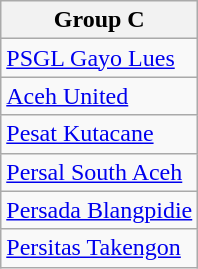<table class="wikitable">
<tr>
<th><strong>Group C</strong></th>
</tr>
<tr>
<td><a href='#'>PSGL Gayo Lues</a></td>
</tr>
<tr>
<td><a href='#'>Aceh United</a></td>
</tr>
<tr>
<td><a href='#'>Pesat Kutacane</a></td>
</tr>
<tr>
<td><a href='#'>Persal South Aceh</a></td>
</tr>
<tr>
<td><a href='#'>Persada Blangpidie</a></td>
</tr>
<tr>
<td><a href='#'>Persitas Takengon</a></td>
</tr>
</table>
